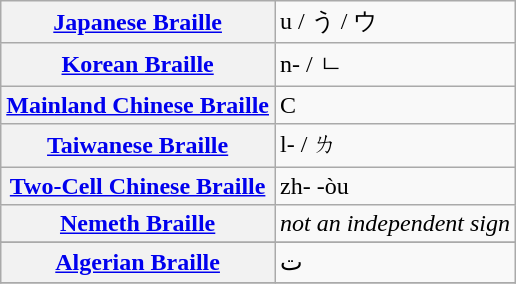<table class="wikitable">
<tr>
<th align=left><a href='#'>Japanese Braille</a></th>
<td>u / う / ウ </td>
</tr>
<tr>
<th align=left><a href='#'>Korean Braille</a></th>
<td>n- / ㄴ </td>
</tr>
<tr>
<th align=left><a href='#'>Mainland Chinese Braille</a></th>
<td>C </td>
</tr>
<tr>
<th align=left><a href='#'>Taiwanese Braille</a></th>
<td>l- / ㄌ</td>
</tr>
<tr>
<th align=left><a href='#'>Two-Cell Chinese Braille</a></th>
<td>zh- -òu</td>
</tr>
<tr>
<th align=left><a href='#'>Nemeth Braille</a></th>
<td><em>not an independent sign</em> </td>
</tr>
<tr>
</tr>
<tr>
<th align=left><a href='#'>Algerian Braille</a></th>
<td>ت ‎</td>
</tr>
<tr>
</tr>
</table>
